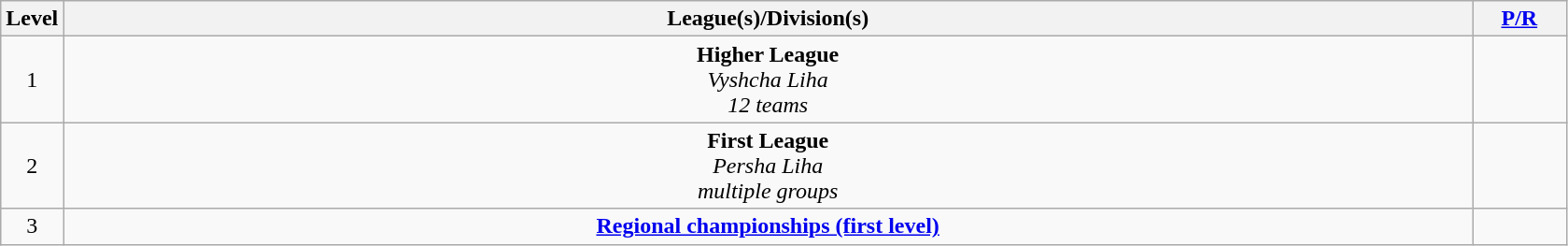<table class="wikitable" style="text-align:center">
<tr>
<th style="width:4%">Level</th>
<th colspan="2" style="width:90%">League(s)/Division(s)</th>
<th style="width:6%"><a href='#'>P/R</a></th>
</tr>
<tr bgcolor=>
<td>1</td>
<td colspan="2"><strong>Higher League</strong><br><em>Vyshcha Liha</em><br><em>12 teams</em></td>
<td></td>
</tr>
<tr bgcolor=>
<td>2</td>
<td colspan="2"><strong>First League</strong><br><em>Persha Liha</em><br><em>multiple groups</em></td>
<td></td>
</tr>
<tr bgcolor=>
<td>3</td>
<td colspan="2"><strong><a href='#'>Regional championships (first level)</a></strong></td>
<td></td>
</tr>
</table>
